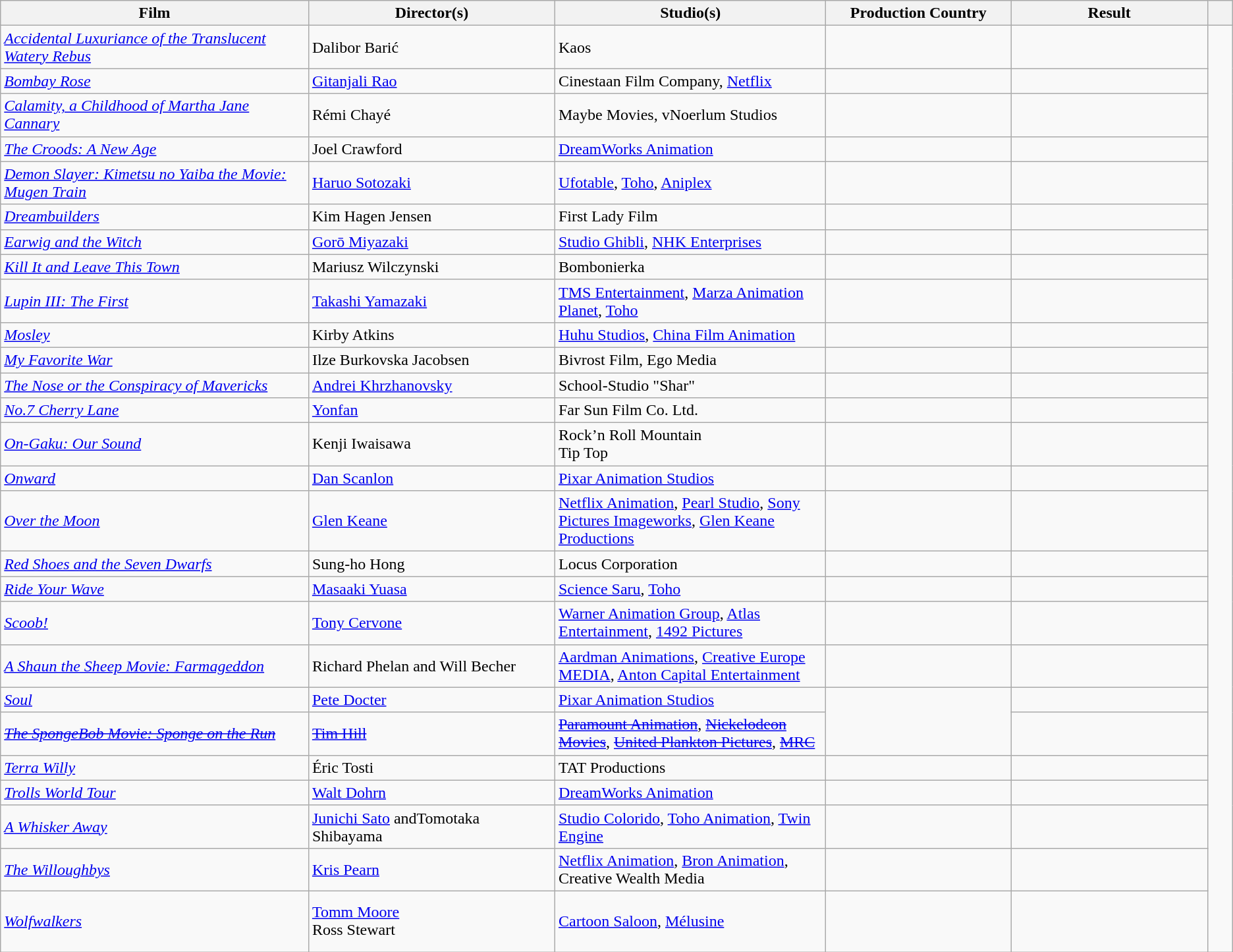<table class="wikitable">
<tr>
<th scope="col" style="width:25%;">Film</th>
<th scope="col" style="width:20%;">Director(s)</th>
<th scope="col" style="width:22%;">Studio(s)</th>
<th scope="col" style="width:15%;">Production Country</th>
<th scope="col">Result</th>
<th scope="col" style="width:2%;"></th>
</tr>
<tr>
<td><em><a href='#'>Accidental Luxuriance of the Translucent Watery Rebus</a></em></td>
<td>Dalibor Barić</td>
<td>Kaos</td>
<td></td>
<td></td>
<td rowspan=32></td>
</tr>
<tr>
<td><em><a href='#'>Bombay Rose</a></em></td>
<td><a href='#'>Gitanjali Rao</a></td>
<td>Cinestaan Film Company, <a href='#'>Netflix</a></td>
<td></td>
<td></td>
</tr>
<tr>
<td><em><a href='#'>Calamity, a Childhood of Martha Jane Cannary</a></em></td>
<td>Rémi Chayé</td>
<td>Maybe Movies, vNoerlum Studios</td>
<td><br></td>
<td></td>
</tr>
<tr>
<td><em><a href='#'>The Croods: A New Age</a></em></td>
<td>Joel Crawford</td>
<td><a href='#'>DreamWorks Animation</a></td>
<td></td>
<td></td>
</tr>
<tr>
<td><em><a href='#'>Demon Slayer: Kimetsu no Yaiba the Movie: Mugen Train</a></em></td>
<td><a href='#'>Haruo Sotozaki</a></td>
<td><a href='#'>Ufotable</a>, <a href='#'>Toho</a>, <a href='#'>Aniplex</a></td>
<td></td>
<td></td>
</tr>
<tr>
<td><em><a href='#'>Dreambuilders</a></em></td>
<td>Kim Hagen Jensen</td>
<td>First Lady Film</td>
<td></td>
<td></td>
</tr>
<tr>
<td><em><a href='#'>Earwig and the Witch</a></em></td>
<td><a href='#'>Gorō Miyazaki</a></td>
<td><a href='#'>Studio Ghibli</a>, <a href='#'>NHK Enterprises</a></td>
<td></td>
<td></td>
</tr>
<tr>
<td><em><a href='#'>Kill It and Leave This Town</a></em></td>
<td>Mariusz Wilczynski</td>
<td>Bombonierka</td>
<td></td>
<td></td>
</tr>
<tr>
<td><em><a href='#'>Lupin III: The First</a></em></td>
<td><a href='#'>Takashi Yamazaki</a></td>
<td><a href='#'>TMS Entertainment</a>, <a href='#'>Marza Animation Planet</a>, <a href='#'>Toho</a></td>
<td></td>
<td></td>
</tr>
<tr>
<td><em><a href='#'>Mosley</a></em></td>
<td>Kirby Atkins</td>
<td><a href='#'>Huhu Studios</a>, <a href='#'>China Film Animation</a></td>
<td></td>
<td></td>
</tr>
<tr>
<td><em><a href='#'>My Favorite War</a></em></td>
<td>Ilze Burkovska Jacobsen</td>
<td>Bivrost Film, Ego Media</td>
<td><br></td>
<td></td>
</tr>
<tr>
<td><em><a href='#'>The Nose or the Conspiracy of Mavericks</a></em></td>
<td><a href='#'>Andrei Khrzhanovsky</a></td>
<td>School-Studio "Shar"</td>
<td></td>
<td></td>
</tr>
<tr>
<td><em><a href='#'>No.7 Cherry Lane</a></em></td>
<td><a href='#'>Yonfan</a></td>
<td>Far Sun Film Co. Ltd.</td>
<td><br></td>
<td></td>
</tr>
<tr>
<td><em><a href='#'>On-Gaku: Our Sound</a></em></td>
<td>Kenji Iwaisawa</td>
<td>Rock’n Roll Mountain<br>Tip Top</td>
<td></td>
<td></td>
</tr>
<tr>
<td><em><a href='#'>Onward</a></em></td>
<td><a href='#'>Dan Scanlon</a></td>
<td><a href='#'>Pixar Animation Studios</a></td>
<td></td>
<td></td>
</tr>
<tr>
<td><em><a href='#'>Over the Moon</a></em></td>
<td><a href='#'>Glen Keane</a></td>
<td><a href='#'>Netflix Animation</a>, <a href='#'>Pearl Studio</a>, <a href='#'>Sony Pictures Imageworks</a>, <a href='#'>Glen Keane Productions</a></td>
<td><br></td>
<td></td>
</tr>
<tr>
<td><em><a href='#'>Red Shoes and the Seven Dwarfs</a></em></td>
<td>Sung-ho Hong</td>
<td>Locus Corporation</td>
<td></td>
<td></td>
</tr>
<tr>
<td><em><a href='#'>Ride Your Wave</a></em></td>
<td><a href='#'>Masaaki Yuasa</a></td>
<td><a href='#'>Science Saru</a>, <a href='#'>Toho</a></td>
<td></td>
<td></td>
</tr>
<tr>
<td><em><a href='#'>Scoob!</a></em></td>
<td><a href='#'>Tony Cervone</a></td>
<td><a href='#'>Warner Animation Group</a>, <a href='#'>Atlas Entertainment</a>, <a href='#'>1492 Pictures</a></td>
<td></td>
<td></td>
</tr>
<tr>
<td><em><a href='#'>A Shaun the Sheep Movie: Farmageddon</a></em></td>
<td>Richard Phelan and Will Becher</td>
<td><a href='#'>Aardman Animations</a>, <a href='#'>Creative Europe MEDIA</a>, <a href='#'>Anton Capital Entertainment</a></td>
<td></td>
<td></td>
</tr>
<tr>
<td><em><a href='#'>Soul</a></em></td>
<td><a href='#'>Pete Docter</a></td>
<td><a href='#'>Pixar Animation Studios</a></td>
<td rowspan="2"></td>
<td></td>
</tr>
<tr>
<td><em><a href='#'><s>The SpongeBob Movie: Sponge on the Run</s></a></em></td>
<td><a href='#'><s>Tim Hill</s></a></td>
<td><a href='#'><s>Paramount Animation</s></a>, <a href='#'><s>Nickelodeon Movies</s></a>, <a href='#'><s>United Plankton Pictures</s></a>, <a href='#'><s>MRC</s></a></td>
<td></td>
</tr>
<tr>
<td><em><a href='#'>Terra Willy</a></em></td>
<td>Éric Tosti</td>
<td>TAT Productions</td>
<td></td>
<td></td>
</tr>
<tr>
<td><em><a href='#'>Trolls World Tour</a></em></td>
<td><a href='#'>Walt Dohrn</a></td>
<td><a href='#'>DreamWorks Animation</a></td>
<td></td>
<td></td>
</tr>
<tr>
<td><em><a href='#'>A Whisker Away</a></em></td>
<td><a href='#'>Junichi Sato</a> andTomotaka Shibayama</td>
<td><a href='#'>Studio Colorido</a>, <a href='#'>Toho Animation</a>, <a href='#'>Twin Engine</a></td>
<td></td>
<td></td>
</tr>
<tr>
<td><em><a href='#'>The Willoughbys</a></em></td>
<td><a href='#'>Kris Pearn</a></td>
<td><a href='#'>Netflix Animation</a>, <a href='#'>Bron Animation</a>, Creative Wealth Media</td>
<td><br></td>
<td></td>
</tr>
<tr>
<td><em><a href='#'>Wolfwalkers</a></em></td>
<td><a href='#'>Tomm Moore</a><br>Ross Stewart</td>
<td><a href='#'>Cartoon Saloon</a>, <a href='#'>Mélusine</a></td>
<td><br><br><br></td>
<td></td>
</tr>
</table>
